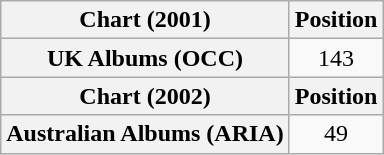<table class="wikitable plainrowheaders" style="text-align:center;">
<tr>
<th scope="col">Chart (2001)</th>
<th scope="col">Position</th>
</tr>
<tr>
<th scope="row">UK Albums (OCC)</th>
<td>143</td>
</tr>
<tr>
<th scope="col">Chart (2002)</th>
<th scope="col">Position</th>
</tr>
<tr>
<th scope="row">Australian Albums (ARIA)</th>
<td>49</td>
</tr>
</table>
